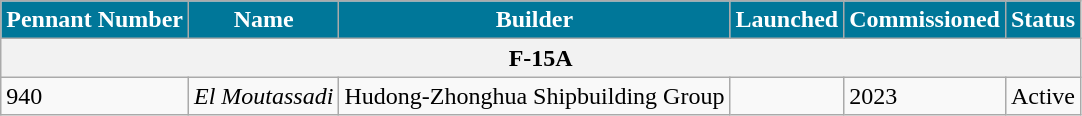<table class="wikitable">
<tr>
<th style="background:#079;color:#fff;">Pennant Number</th>
<th style="background:#079;color:#fff;">Name</th>
<th style="background:#079;color:#fff;">Builder</th>
<th style="background:#079;color:#fff;">Launched</th>
<th style="background:#079;color:#fff;">Commissioned</th>
<th style="background:#079;color:#fff;">Status</th>
</tr>
<tr>
<th colspan="6">F-15A</th>
</tr>
<tr>
<td>940</td>
<td><em>El Moutassadi</em></td>
<td>Hudong-Zhonghua Shipbuilding Group</td>
<td></td>
<td>2023</td>
<td>Active</td>
</tr>
</table>
